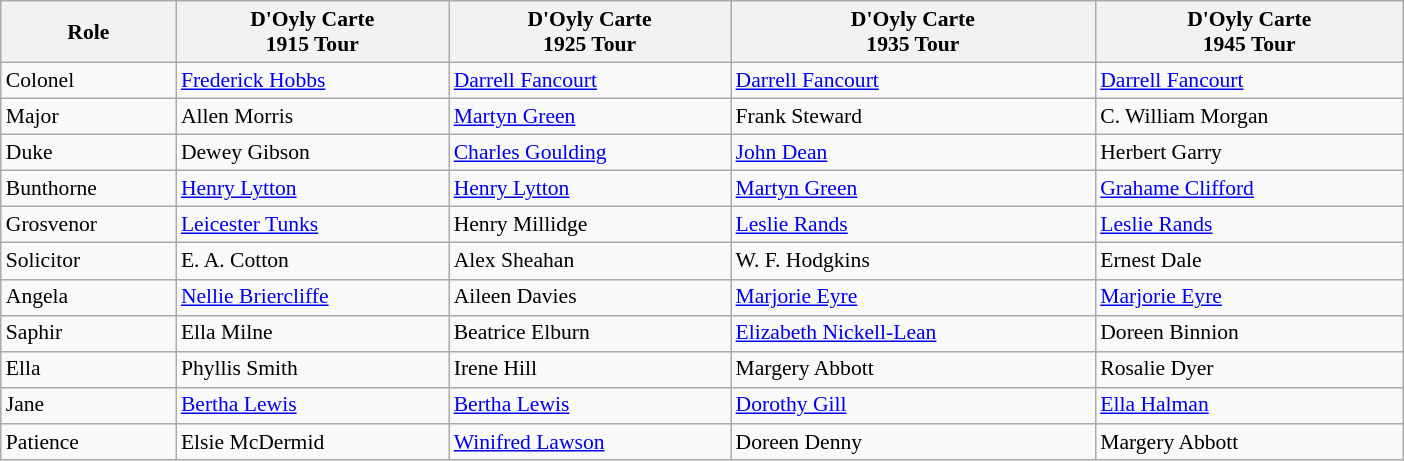<table class="wikitable" style="width: 65em; font-size: 90%; line-height: 1.2">
<tr>
<th>Role</th>
<th>D'Oyly Carte<br>1915 Tour</th>
<th>D'Oyly Carte<br>1925 Tour</th>
<th>D'Oyly Carte<br>1935 Tour</th>
<th>D'Oyly Carte<br>1945 Tour</th>
</tr>
<tr>
<td>Colonel</td>
<td><a href='#'>Frederick Hobbs</a></td>
<td><a href='#'>Darrell Fancourt</a></td>
<td><a href='#'>Darrell Fancourt</a></td>
<td><a href='#'>Darrell Fancourt</a></td>
</tr>
<tr>
<td>Major</td>
<td>Allen Morris</td>
<td><a href='#'>Martyn Green</a></td>
<td>Frank Steward</td>
<td>C. William Morgan</td>
</tr>
<tr>
<td>Duke</td>
<td>Dewey Gibson</td>
<td><a href='#'>Charles Goulding</a></td>
<td><a href='#'>John Dean</a></td>
<td>Herbert Garry</td>
</tr>
<tr>
<td>Bunthorne</td>
<td><a href='#'>Henry Lytton</a></td>
<td><a href='#'>Henry Lytton</a></td>
<td><a href='#'>Martyn Green</a></td>
<td><a href='#'>Grahame Clifford</a></td>
</tr>
<tr>
<td>Grosvenor</td>
<td><a href='#'>Leicester Tunks</a></td>
<td>Henry Millidge</td>
<td><a href='#'>Leslie Rands</a></td>
<td><a href='#'>Leslie Rands</a></td>
</tr>
<tr>
<td>Solicitor</td>
<td>E. A. Cotton</td>
<td>Alex Sheahan</td>
<td>W. F. Hodgkins</td>
<td>Ernest Dale</td>
</tr>
<tr>
<td>Angela</td>
<td><a href='#'>Nellie Briercliffe</a></td>
<td>Aileen Davies</td>
<td><a href='#'>Marjorie Eyre</a></td>
<td><a href='#'>Marjorie Eyre</a></td>
</tr>
<tr>
<td>Saphir</td>
<td>Ella Milne</td>
<td>Beatrice Elburn</td>
<td><a href='#'>Elizabeth Nickell-Lean</a></td>
<td>Doreen Binnion</td>
</tr>
<tr>
<td>Ella</td>
<td>Phyllis Smith</td>
<td>Irene Hill</td>
<td>Margery Abbott</td>
<td>Rosalie Dyer</td>
</tr>
<tr>
<td>Jane</td>
<td><a href='#'>Bertha Lewis</a></td>
<td><a href='#'>Bertha Lewis</a></td>
<td><a href='#'>Dorothy Gill</a></td>
<td><a href='#'>Ella Halman</a></td>
</tr>
<tr>
<td>Patience</td>
<td>Elsie McDermid</td>
<td><a href='#'>Winifred Lawson</a></td>
<td>Doreen Denny</td>
<td>Margery Abbott</td>
</tr>
</table>
